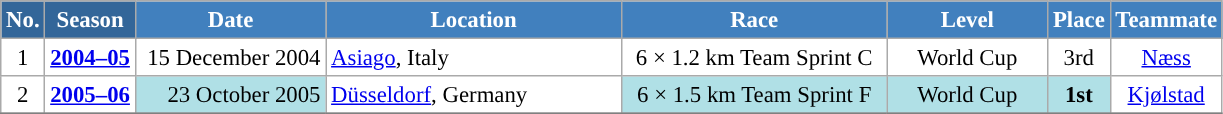<table class="wikitable sortable" style="font-size:95%; text-align:center; border:grey solid 1px; border-collapse:collapse; background:#ffffff;">
<tr style="background:#efefef;">
<th style="background-color:#369; color:white;">No.</th>
<th style="background-color:#369; color:white;">Season</th>
<th style="background-color:#4180be; color:white; width:120px;">Date</th>
<th style="background-color:#4180be; color:white; width:190px;">Location</th>
<th style="background-color:#4180be; color:white; width:170px;">Race</th>
<th style="background-color:#4180be; color:white; width:100px;">Level</th>
<th style="background-color:#4180be; color:white;">Place</th>
<th style="background-color:#4180be; color:white;">Teammate</th>
</tr>
<tr>
<td align=center>1</td>
<td rowspan=1 align=center><strong><a href='#'>2004–05</a></strong></td>
<td align=right>15 December 2004</td>
<td align=left> <a href='#'>Asiago</a>, Italy</td>
<td>6 × 1.2 km Team Sprint C</td>
<td>World Cup</td>
<td>3rd</td>
<td><a href='#'>Næss</a></td>
</tr>
<tr>
<td align=center>2</td>
<td rowspan=1 align=center><strong><a href='#'>2005–06</a></strong></td>
<td bgcolor="#BOEOE6" align=right>23 October 2005</td>
<td align=left> <a href='#'>Düsseldorf</a>, Germany</td>
<td bgcolor="#BOEOE6">6 × 1.5 km Team Sprint F</td>
<td bgcolor="#BOEOE6">World Cup</td>
<td bgcolor="#BOEOE6"><strong>1st</strong></td>
<td><a href='#'>Kjølstad</a></td>
</tr>
<tr>
</tr>
</table>
